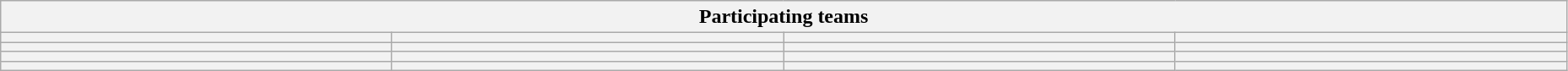<table class="wikitable" style="width:98%;">
<tr>
<th colspan=4><strong>Participating teams</strong></th>
</tr>
<tr>
<th width=25%></th>
<th width=25%></th>
<th width=25%></th>
<th width=25%></th>
</tr>
<tr>
<th width=25%></th>
<th width=25%></th>
<th width=25%></th>
<th width=25%></th>
</tr>
<tr>
<th width=25%></th>
<th width=25%></th>
<th width=25%></th>
<th width=25%></th>
</tr>
<tr>
<th width=25%></th>
<th width=25%></th>
<th width=25%></th>
<th width=25%></th>
</tr>
</table>
